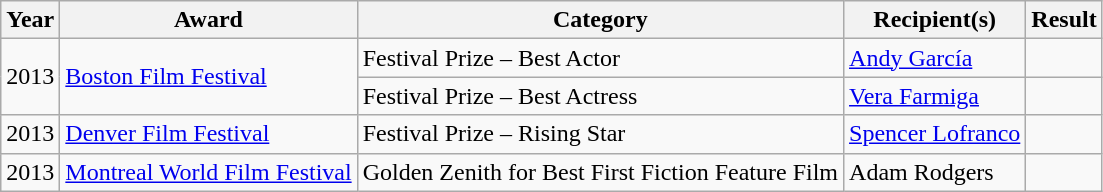<table class="wikitable sortable">
<tr>
<th>Year</th>
<th>Award</th>
<th>Category</th>
<th>Recipient(s)</th>
<th>Result</th>
</tr>
<tr>
<td rowspan="2">2013</td>
<td rowspan="2"><a href='#'>Boston Film Festival</a></td>
<td>Festival Prize – Best Actor</td>
<td><a href='#'>Andy García</a></td>
<td></td>
</tr>
<tr>
<td>Festival Prize – Best Actress</td>
<td><a href='#'>Vera Farmiga</a></td>
<td></td>
</tr>
<tr>
<td>2013</td>
<td><a href='#'>Denver Film Festival</a></td>
<td>Festival Prize – Rising Star</td>
<td><a href='#'>Spencer Lofranco</a></td>
<td></td>
</tr>
<tr>
<td>2013</td>
<td><a href='#'>Montreal World Film Festival</a></td>
<td>Golden Zenith for Best First Fiction Feature Film</td>
<td>Adam Rodgers</td>
<td></td>
</tr>
</table>
